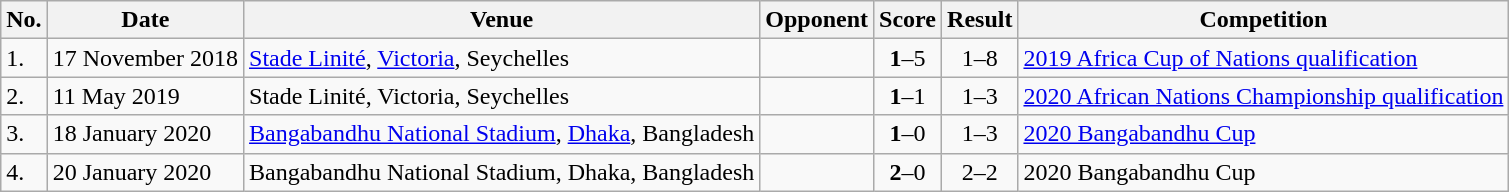<table class="wikitable" style="font-size:100%;">
<tr>
<th>No.</th>
<th>Date</th>
<th>Venue</th>
<th>Opponent</th>
<th>Score</th>
<th>Result</th>
<th>Competition</th>
</tr>
<tr>
<td>1.</td>
<td>17 November 2018</td>
<td><a href='#'>Stade Linité</a>, <a href='#'>Victoria</a>, Seychelles</td>
<td></td>
<td align=center><strong>1</strong>–5</td>
<td align=center>1–8</td>
<td><a href='#'>2019 Africa Cup of Nations qualification</a></td>
</tr>
<tr>
<td>2.</td>
<td>11 May 2019</td>
<td>Stade Linité, Victoria, Seychelles</td>
<td></td>
<td align=center><strong>1</strong>–1</td>
<td align=center>1–3</td>
<td><a href='#'>2020 African Nations Championship qualification</a></td>
</tr>
<tr>
<td>3.</td>
<td>18 January 2020</td>
<td><a href='#'>Bangabandhu National Stadium</a>, <a href='#'>Dhaka</a>, Bangladesh</td>
<td></td>
<td align=center><strong>1</strong>–0</td>
<td align=center>1–3</td>
<td><a href='#'>2020 Bangabandhu Cup</a></td>
</tr>
<tr>
<td>4.</td>
<td>20 January 2020</td>
<td>Bangabandhu National Stadium, Dhaka, Bangladesh</td>
<td></td>
<td align=center><strong>2</strong>–0</td>
<td align=center>2–2</td>
<td>2020 Bangabandhu Cup</td>
</tr>
</table>
